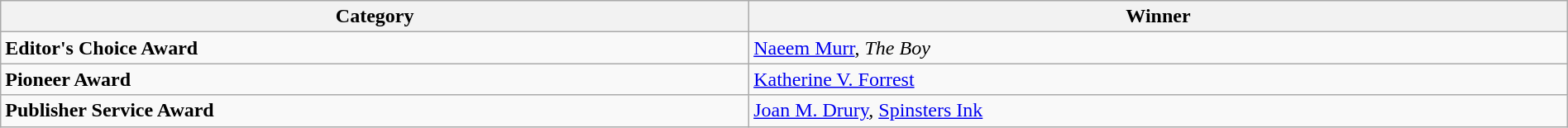<table class="wikitable" width="100%">
<tr>
<th>Category</th>
<th>Winner</th>
</tr>
<tr>
<td><strong>Editor's Choice Award</strong></td>
<td><a href='#'>Naeem Murr</a>, <em>The Boy</em></td>
</tr>
<tr>
<td><strong>Pioneer Award</strong></td>
<td><a href='#'>Katherine V. Forrest</a></td>
</tr>
<tr>
<td><strong>Publisher Service Award</strong></td>
<td><a href='#'>Joan M. Drury</a>, <a href='#'>Spinsters Ink</a></td>
</tr>
</table>
